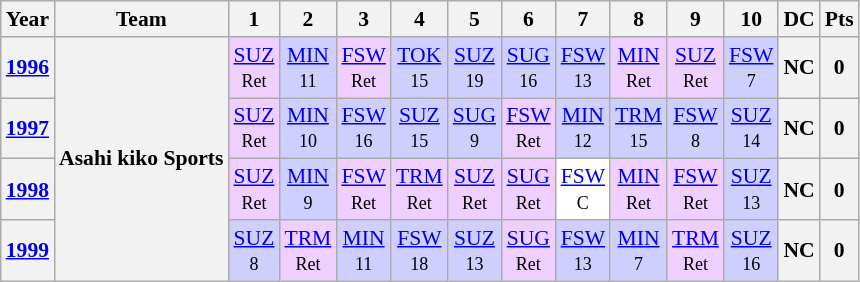<table class="wikitable" style="text-align:center; font-size:90%">
<tr>
<th>Year</th>
<th>Team</th>
<th>1</th>
<th>2</th>
<th>3</th>
<th>4</th>
<th>5</th>
<th>6</th>
<th>7</th>
<th>8</th>
<th>9</th>
<th>10</th>
<th>DC</th>
<th>Pts</th>
</tr>
<tr>
<th><a href='#'>1996</a></th>
<th rowspan="4">Asahi kiko Sports</th>
<td bgcolor="#EFCFFF"><a href='#'>SUZ</a><br><small>Ret</small></td>
<td bgcolor="#CFCFFF"><a href='#'>MIN</a><br><small>11</small></td>
<td bgcolor="#EFCFFF"><a href='#'>FSW</a><br><small>Ret</small></td>
<td bgcolor="#CFCFFF"><a href='#'>TOK</a><br><small>15</small></td>
<td bgcolor="#CFCFFF"><a href='#'>SUZ</a><br><small>19</small></td>
<td bgcolor="#CFCFFF"><a href='#'>SUG</a><br><small>16</small></td>
<td bgcolor="#CFCFFF"><a href='#'>FSW</a><br><small>13</small></td>
<td bgcolor="#EFCFFF"><a href='#'>MIN</a><br><small>Ret</small></td>
<td bgcolor="#EFCFFF"><a href='#'>SUZ</a><br><small>Ret</small></td>
<td bgcolor="#CFCFFF"><a href='#'>FSW</a><br><small>7</small></td>
<th>NC</th>
<th>0</th>
</tr>
<tr>
<th><a href='#'>1997</a></th>
<td bgcolor="#EFCFFF"><a href='#'>SUZ</a><br><small>Ret</small></td>
<td bgcolor="#CFCFFF"><a href='#'>MIN</a><br><small>10</small></td>
<td bgcolor="#CFCFFF"><a href='#'>FSW</a><br><small>16</small></td>
<td bgcolor="#CFCFFF"><a href='#'>SUZ</a><br><small>15</small></td>
<td bgcolor="#CFCFFF"><a href='#'>SUG</a><br><small>9</small></td>
<td bgcolor="#EFCFFF"><a href='#'>FSW</a><br><small>Ret</small></td>
<td bgcolor="#CFCFFF"><a href='#'>MIN</a><br><small>12</small></td>
<td bgcolor="#CFCFFF"><a href='#'>TRM</a><br><small>15</small></td>
<td bgcolor="#CFCFFF"><a href='#'>FSW</a><br><small>8</small></td>
<td bgcolor="#CFCFFF"><a href='#'>SUZ</a><br><small>14</small></td>
<th>NC</th>
<th>0</th>
</tr>
<tr>
<th><a href='#'>1998</a></th>
<td bgcolor="#EFCFFF"><a href='#'>SUZ</a><br><small>Ret</small></td>
<td bgcolor="#CFCFFF"><a href='#'>MIN</a><br><small>9</small></td>
<td bgcolor="#EFCFFF"><a href='#'>FSW</a><br><small>Ret</small></td>
<td bgcolor="#EFCFFF"><a href='#'>TRM</a><br><small>Ret</small></td>
<td bgcolor="#EFCFFF"><a href='#'>SUZ</a><br><small>Ret</small></td>
<td bgcolor="#EFCFFF"><a href='#'>SUG</a><br><small>Ret</small></td>
<td bgcolor="#FFFFFF"><a href='#'>FSW</a><br><small>C</small></td>
<td bgcolor="#EFCFFF"><a href='#'>MIN</a><br><small>Ret</small></td>
<td bgcolor="#EFCFFF"><a href='#'>FSW</a><br><small>Ret</small></td>
<td bgcolor="#CFCFFF"><a href='#'>SUZ</a><br><small>13</small></td>
<th>NC</th>
<th>0</th>
</tr>
<tr>
<th><a href='#'>1999</a></th>
<td bgcolor="#CFCFFF"><a href='#'>SUZ</a><br><small>8</small></td>
<td bgcolor="#EFCFFF"><a href='#'>TRM</a><br><small>Ret</small></td>
<td bgcolor="#CFCFFF"><a href='#'>MIN</a><br><small>11</small></td>
<td bgcolor="#CFCFFF"><a href='#'>FSW</a><br><small>18</small></td>
<td bgcolor="#CFCFFF"><a href='#'>SUZ</a><br><small>13</small></td>
<td bgcolor="#EFCFFF"><a href='#'>SUG</a><br><small>Ret</small></td>
<td bgcolor="#CFCFFF"><a href='#'>FSW</a><br><small>13</small></td>
<td bgcolor="#CFCFFF"><a href='#'>MIN</a><br><small>7</small></td>
<td bgcolor="#EFCFFF"><a href='#'>TRM</a><br><small>Ret</small></td>
<td bgcolor="#CFCFFF"><a href='#'>SUZ</a><br><small>16</small></td>
<th>NC</th>
<th>0</th>
</tr>
</table>
